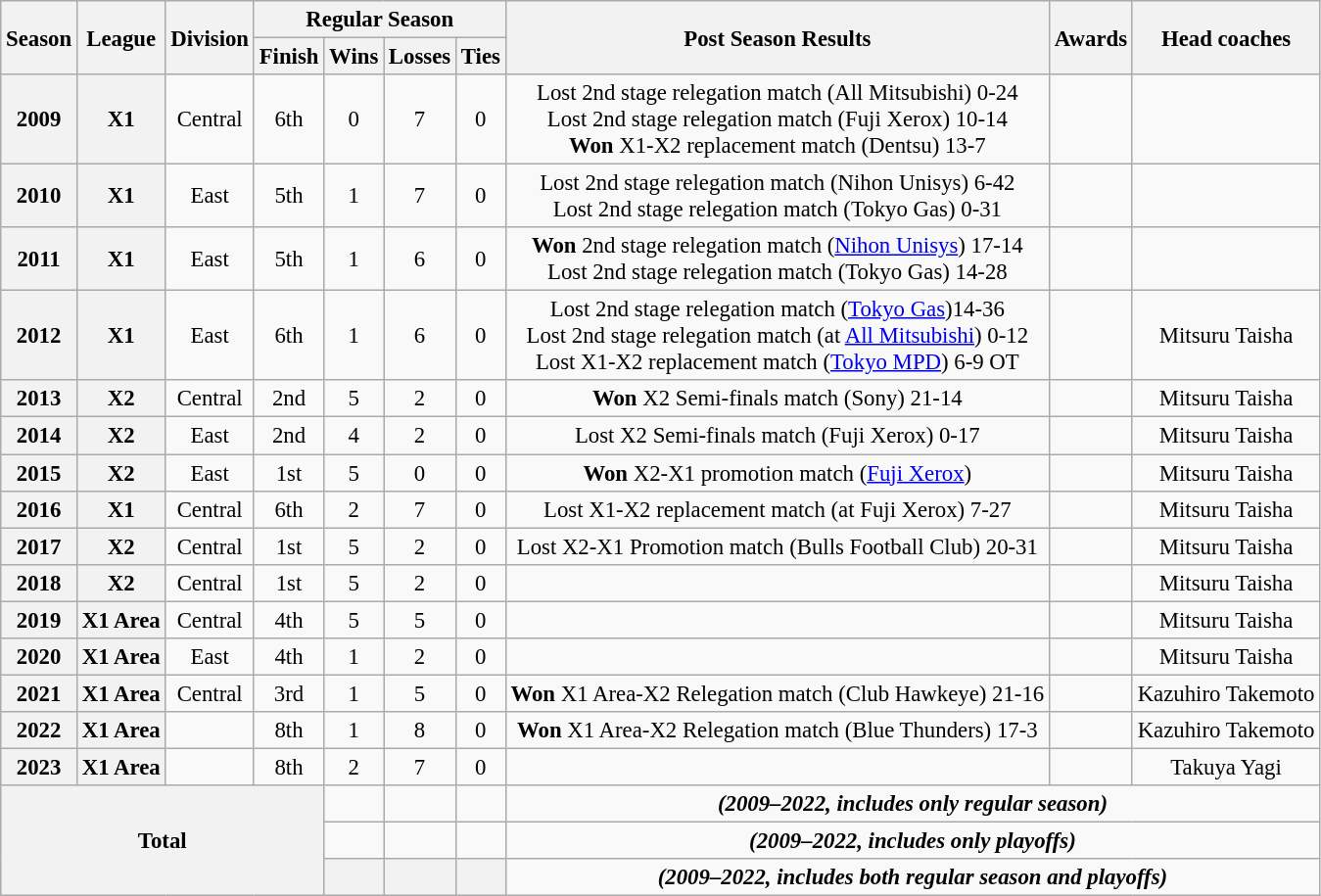<table class="wikitable" style="text-align:center; font-size:95%">
<tr>
<th rowspan="2">Season</th>
<th rowspan="2">League</th>
<th rowspan="2">Division</th>
<th colspan="4">Regular Season</th>
<th rowspan="2">Post Season Results</th>
<th rowspan="2">Awards</th>
<th rowspan="2">Head coaches</th>
</tr>
<tr>
<th>Finish</th>
<th>Wins</th>
<th>Losses</th>
<th>Ties</th>
</tr>
<tr>
<th align="center">2009</th>
<th align="center">X1</th>
<td align="center">Central</td>
<td align="center" bgcolor="">6th</td>
<td align="center">0</td>
<td align="center">7</td>
<td align="center">0</td>
<td>Lost 2nd stage relegation match (All Mitsubishi) 0-24<br>Lost 2nd stage relegation match (Fuji Xerox) 10-14<br><strong>Won</strong> X1-X2 replacement match (Dentsu) 13-7</td>
<td></td>
<td></td>
</tr>
<tr>
<th align="center">2010</th>
<th align="center">X1</th>
<td align="center">East</td>
<td align="center" bgcolor="">5th</td>
<td align="center">1</td>
<td align="center">7</td>
<td align="center">0</td>
<td>Lost 2nd stage relegation match (Nihon Unisys) 6-42<br>Lost 2nd stage relegation match (Tokyo Gas) 0-31</td>
<td></td>
<td></td>
</tr>
<tr>
<th align="center">2011</th>
<th align="center">X1</th>
<td align="center">East</td>
<td align="center" bgcolor="">5th</td>
<td align="center">1</td>
<td align="center">6</td>
<td align="center">0</td>
<td><strong>Won</strong> 2nd stage relegation match (<a href='#'>Nihon Unisys</a>) 17-14<br>Lost 2nd stage relegation match (Tokyo Gas) 14-28</td>
<td></td>
<td></td>
</tr>
<tr>
<th align="center">2012</th>
<th align="center">X1</th>
<td align="center">East</td>
<td align="center" bgcolor="">6th</td>
<td align="center">1</td>
<td align="center">6</td>
<td align="center">0</td>
<td>Lost 2nd stage relegation match (<a href='#'>Tokyo Gas</a>)14-36<br>Lost 2nd stage relegation match (at <a href='#'>All Mitsubishi</a>) 0-12<br>Lost X1-X2 replacement match (<a href='#'>Tokyo MPD</a>) 6-9 OT</td>
<td></td>
<td>Mitsuru Taisha</td>
</tr>
<tr>
<th align="center">2013</th>
<th align="center">X2</th>
<td align="center">Central</td>
<td align="center" bgcolor="">2nd</td>
<td align="center">5</td>
<td align="center">2</td>
<td align="center">0</td>
<td><strong>Won</strong> X2 Semi-finals match (Sony) 21-14</td>
<td></td>
<td>Mitsuru Taisha</td>
</tr>
<tr>
<th align="center">2014</th>
<th align="center">X2</th>
<td align="center">East</td>
<td align="center" bgcolor="">2nd</td>
<td align="center">4</td>
<td align="center">2</td>
<td align="center">0</td>
<td>Lost X2 Semi-finals match (Fuji Xerox) 0-17</td>
<td></td>
<td>Mitsuru Taisha</td>
</tr>
<tr>
<th align="center">2015</th>
<th align="center">X2</th>
<td align="center">East</td>
<td align="center" bgcolor="">1st</td>
<td align="center">5</td>
<td align="center">0</td>
<td align="center">0</td>
<td><strong>Won</strong> X2-X1 promotion match (<a href='#'>Fuji Xerox</a>)</td>
<td></td>
<td>Mitsuru Taisha</td>
</tr>
<tr>
<th align="center">2016</th>
<th align="center">X1</th>
<td align="center">Central</td>
<td align="center" bgcolor="">6th</td>
<td align="center">2</td>
<td align="center">7</td>
<td align="center">0</td>
<td>Lost X1-X2 replacement match (at Fuji Xerox) 7-27</td>
<td></td>
<td>Mitsuru Taisha</td>
</tr>
<tr>
<th align="center">2017</th>
<th align="center">X2</th>
<td align="center">Central</td>
<td align="center" bgcolor="">1st</td>
<td align="center">5</td>
<td align="center">2</td>
<td align="center">0</td>
<td>Lost X2-X1 Promotion match (Bulls Football Club) 20-31</td>
<td></td>
<td>Mitsuru Taisha</td>
</tr>
<tr>
<th align="center">2018</th>
<th align="center">X2</th>
<td align="center">Central</td>
<td align="center" bgcolor="">1st</td>
<td align="center">5</td>
<td align="center">2</td>
<td align="center">0</td>
<td></td>
<td></td>
<td>Mitsuru Taisha</td>
</tr>
<tr>
<th align="center">2019</th>
<th align="center">X1 Area</th>
<td align="center">Central</td>
<td align="center" bgcolor="">4th</td>
<td align="center">5</td>
<td align="center">5</td>
<td align="center">0</td>
<td></td>
<td></td>
<td>Mitsuru Taisha</td>
</tr>
<tr>
<th align="center">2020</th>
<th align="center">X1 Area</th>
<td align="center">East</td>
<td align="center" bgcolor="">4th</td>
<td align="center">1</td>
<td align="center">2</td>
<td align="center">0</td>
<td></td>
<td></td>
<td>Mitsuru Taisha</td>
</tr>
<tr>
<th align="center">2021</th>
<th align="center">X1 Area</th>
<td align="center">Central</td>
<td align="center" bgcolor="">3rd</td>
<td align="center">1</td>
<td align="center">5</td>
<td align="center">0</td>
<td><strong>Won</strong> X1 Area-X2 Relegation match (Club Hawkeye) 21-16</td>
<td></td>
<td>Kazuhiro Takemoto</td>
</tr>
<tr>
<th align="center">2022</th>
<th align="center">X1 Area</th>
<td align="center"></td>
<td align="center" bgcolor="">8th</td>
<td align="center">1</td>
<td align="center">8</td>
<td align="center">0</td>
<td><strong>Won</strong> X1 Area-X2 Relegation match (Blue Thunders) 17-3</td>
<td></td>
<td>Kazuhiro Takemoto</td>
</tr>
<tr>
<th align="center">2023</th>
<th align="center">X1 Area</th>
<td align="center"></td>
<td align="center" bgcolor="">8th</td>
<td align="center">2</td>
<td align="center">7</td>
<td align="center">0</td>
<td></td>
<td></td>
<td>Takuya Yagi</td>
</tr>
<tr>
<th align="center" rowSpan="4" colSpan="4">Total</th>
<td align="center"></td>
<td align="center"></td>
<td align="center"></td>
<td colSpan="4"><strong><em>(2009–2022, includes only regular season)</em></strong></td>
</tr>
<tr>
<td align="center"></td>
<td align="center"></td>
<td align="center"></td>
<td colSpan="4"><strong><em>(2009–2022, includes only playoffs)</em></strong></td>
</tr>
<tr>
<th align="center"></th>
<th align="center"></th>
<th align="center"></th>
<td colSpan="4"><strong><em>(2009–2022, includes both regular season and playoffs)</em></strong></td>
</tr>
</table>
